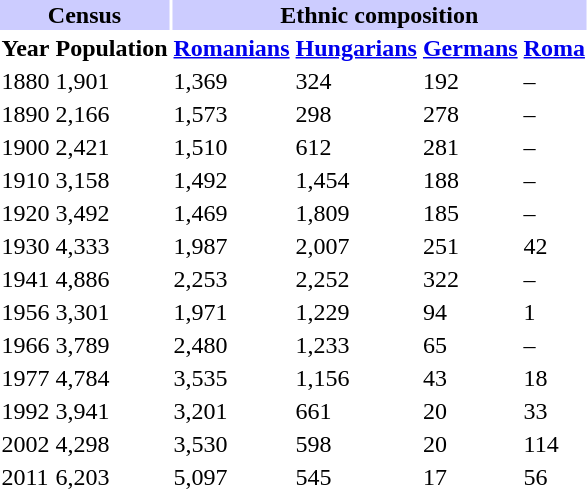<table class="toccolours">
<tr>
<th align="center" colspan="2" style="background:#ccccff;">Census</th>
<th align="center" colspan="4" style="background:#ccccff;">Ethnic composition</th>
</tr>
<tr>
<th>Year</th>
<th>Population</th>
<th><a href='#'>Romanians</a></th>
<th><a href='#'>Hungarians</a></th>
<th><a href='#'>Germans</a></th>
<th><a href='#'>Roma</a></th>
</tr>
<tr>
<td>1880</td>
<td>1,901</td>
<td>1,369</td>
<td>324</td>
<td>192</td>
<td>–</td>
</tr>
<tr>
<td>1890</td>
<td>2,166</td>
<td>1,573</td>
<td>298</td>
<td>278</td>
<td>–</td>
</tr>
<tr>
<td>1900</td>
<td>2,421</td>
<td>1,510</td>
<td>612</td>
<td>281</td>
<td>–</td>
</tr>
<tr>
<td>1910</td>
<td>3,158</td>
<td>1,492</td>
<td>1,454</td>
<td>188</td>
<td>–</td>
</tr>
<tr>
<td>1920</td>
<td>3,492</td>
<td>1,469</td>
<td>1,809</td>
<td>185</td>
<td>–</td>
</tr>
<tr>
<td>1930</td>
<td>4,333</td>
<td>1,987</td>
<td>2,007</td>
<td>251</td>
<td>42</td>
</tr>
<tr>
<td>1941</td>
<td>4,886</td>
<td>2,253</td>
<td>2,252</td>
<td>322</td>
<td>–</td>
</tr>
<tr>
<td>1956</td>
<td>3,301</td>
<td>1,971</td>
<td>1,229</td>
<td>94</td>
<td>1</td>
</tr>
<tr>
<td>1966</td>
<td>3,789</td>
<td>2,480</td>
<td>1,233</td>
<td>65</td>
<td>–</td>
</tr>
<tr>
<td>1977</td>
<td>4,784</td>
<td>3,535</td>
<td>1,156</td>
<td>43</td>
<td>18</td>
</tr>
<tr>
<td>1992</td>
<td>3,941</td>
<td>3,201</td>
<td>661</td>
<td>20</td>
<td>33</td>
</tr>
<tr>
<td>2002</td>
<td>4,298</td>
<td>3,530</td>
<td>598</td>
<td>20</td>
<td>114</td>
</tr>
<tr>
<td>2011</td>
<td>6,203</td>
<td>5,097</td>
<td>545</td>
<td>17</td>
<td>56</td>
</tr>
</table>
